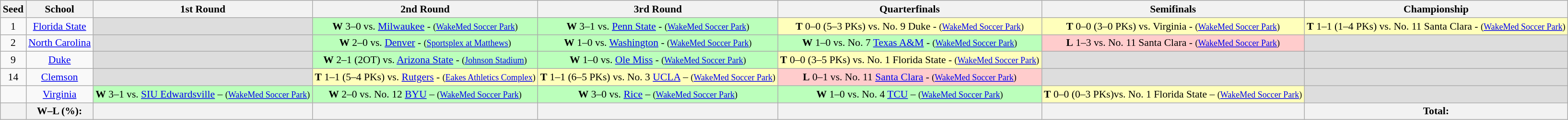<table class="sortable wikitable" style="white-space:nowrap; text-align:center; font-size:90%;">
<tr>
<th>Seed</th>
<th>School</th>
<th>1st Round</th>
<th>2nd Round</th>
<th>3rd Round</th>
<th>Quarterfinals</th>
<th>Semifinals</th>
<th>Championship</th>
</tr>
<tr>
<td>1</td>
<td><a href='#'>Florida State</a></td>
<td bgcolor=#ddd></td>
<td style="background:#bfb;"><strong>W</strong> 3–0 vs. <a href='#'>Milwaukee</a> - <small>(<a href='#'>WakeMed Soccer Park</a>)</small></td>
<td style="background:#bfb;"><strong>W</strong> 3–1 vs. <a href='#'>Penn State</a> - <small>(<a href='#'>WakeMed Soccer Park</a>)</small></td>
<td style="background:#ffb;"><strong>T</strong> 0–0 (5–3 PKs) vs. No. 9 Duke - <small>(<a href='#'>WakeMed Soccer Park</a>)</small></td>
<td style="background:#ffb;"><strong>T</strong> 0–0 (3–0 PKs) vs. Virginia - <small>(<a href='#'>WakeMed Soccer Park</a>)</small></td>
<td style="background:#ffb;"><strong>T</strong> 1–1 (1–4 PKs) vs. No. 11 Santa Clara - <small>(<a href='#'>WakeMed Soccer Park</a>)</small></td>
</tr>
<tr>
<td>2</td>
<td><a href='#'>North Carolina</a></td>
<td bgcolor=#ddd></td>
<td style="background:#bfb;"><strong>W</strong> 2–0 vs. <a href='#'>Denver</a> - <small>(<a href='#'>Sportsplex at Matthews</a>)</small></td>
<td style="background:#bfb;"><strong>W</strong> 1–0 vs. <a href='#'>Washington</a> - <small>(<a href='#'>WakeMed Soccer Park</a>)</small></td>
<td style="background:#bfb;"><strong>W</strong> 1–0 vs. No. 7 <a href='#'>Texas A&M</a> - <small>(<a href='#'>WakeMed Soccer Park</a>)</small></td>
<td style="background:#fcc;"><strong>L</strong> 1–3 vs. No. 11 Santa Clara - <small>(<a href='#'>WakeMed Soccer Park</a>)</small></td>
<td bgcolor=#ddd></td>
</tr>
<tr>
<td>9</td>
<td><a href='#'>Duke</a></td>
<td bgcolor=#ddd></td>
<td style="background:#bfb;"><strong>W</strong> 2–1 (2OT) vs. <a href='#'>Arizona State</a> - <small>(<a href='#'>Johnson Stadium</a>)</small></td>
<td style="background:#bfb;"><strong>W</strong> 1–0 vs. <a href='#'>Ole Miss</a> - <small>(<a href='#'>WakeMed Soccer Park</a>)</small></td>
<td style="background:#ffb;"><strong>T</strong> 0–0 (3–5 PKs) vs. No. 1 Florida State - <small>(<a href='#'>WakeMed Soccer Park</a>)</small></td>
<td bgcolor=#ddd></td>
<td bgcolor=#ddd></td>
</tr>
<tr>
<td>14</td>
<td><a href='#'>Clemson</a></td>
<td bgcolor=#ddd></td>
<td style="background:#ffb;"><strong>T</strong> 1–1 (5–4 PKs) vs. <a href='#'>Rutgers</a> - <small>(<a href='#'>Eakes Athletics Complex</a>)</small></td>
<td style="background:#ffb;"><strong>T</strong> 1–1 (6–5 PKs) vs. No. 3 <a href='#'>UCLA</a> – <small>(<a href='#'>WakeMed Soccer Park</a>)</small></td>
<td style="background:#fcc;"><strong>L</strong> 0–1 vs. No. 11 <a href='#'>Santa Clara</a> - <small>(<a href='#'>WakeMed Soccer Park</a>)</small></td>
<td bgcolor=#ddd></td>
<td bgcolor=#ddd></td>
</tr>
<tr>
<td></td>
<td><a href='#'>Virginia</a></td>
<td style="background:#bfb;"><strong>W</strong> 3–1 vs. <a href='#'>SIU Edwardsville</a> – <small>(<a href='#'>WakeMed Soccer Park</a>)</small></td>
<td style="background:#bfb;"><strong>W</strong> 2–0 vs. No. 12 <a href='#'>BYU</a> – <small>(<a href='#'>WakeMed Soccer Park</a>)</small></td>
<td style="background:#bfb;"><strong>W</strong> 3–0 vs. <a href='#'>Rice</a> – <small>(<a href='#'>WakeMed Soccer Park</a>)</small></td>
<td style="background:#bfb;"><strong>W</strong> 1–0 vs. No. 4 <a href='#'>TCU</a> – <small>(<a href='#'>WakeMed Soccer Park</a>)</small></td>
<td style="background:#ffb;"><strong>T</strong> 0–0 (0–3 PKs)vs. No. 1 Florida State – <small>(<a href='#'>WakeMed Soccer Park</a>)</small></td>
<td bgcolor=#ddd></td>
</tr>
<tr>
<th></th>
<th>W–L (%):</th>
<th></th>
<th></th>
<th></th>
<th></th>
<th></th>
<th> Total: </th>
</tr>
</table>
